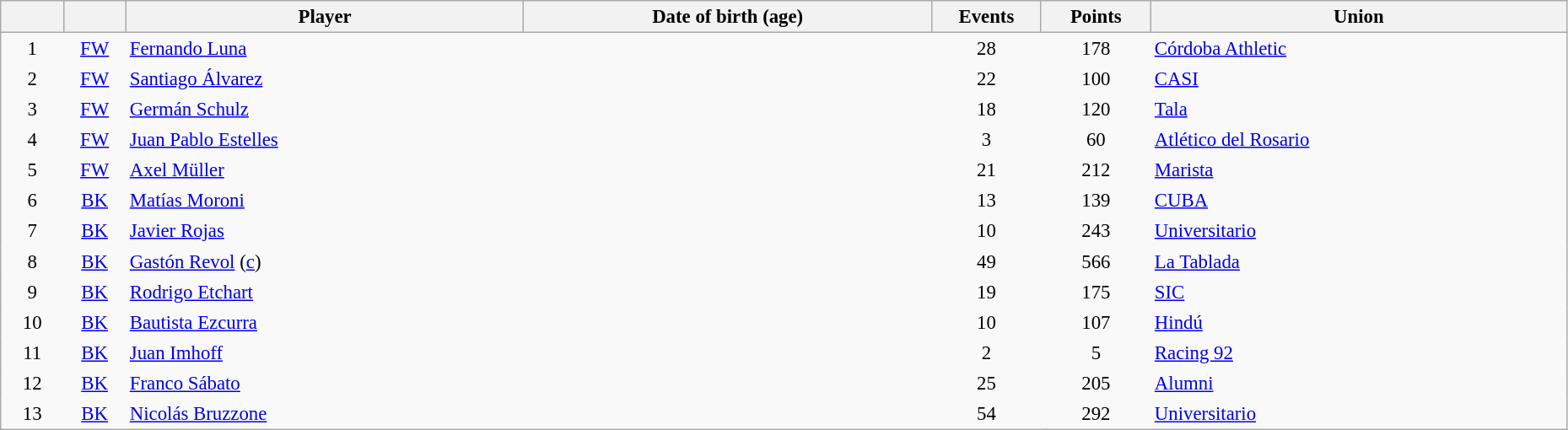<table class="sortable wikitable" style="font-size:95%; width: 98%">
<tr>
<th scope="col" style="width:4%"></th>
<th scope="col" style="width:4%"></th>
<th scope="col">Player</th>
<th scope="col">Date of birth (age)</th>
<th scope="col" style="width:7%">Events</th>
<th scope="col" style="width:7%">Points</th>
<th scope="col">Union</th>
</tr>
<tr>
<td style="text-align:center; border:0">1</td>
<td style="text-align:center; border:0"><a href='#'>FW</a></td>
<td style="text-align:left; border:0"><a href='#'>Fernando Luna</a></td>
<td style="text-align:left; border:0"></td>
<td style="text-align:center; border:0">28</td>
<td style="text-align:center; border:0">178</td>
<td style="text-align:left; border:0"> <a href='#'>Córdoba Athletic</a></td>
</tr>
<tr>
<td style="text-align:center; border:0">2</td>
<td style="text-align:center; border:0"><a href='#'>FW</a></td>
<td style="text-align:left; border:0"><a href='#'>Santiago Álvarez</a></td>
<td style="text-align:left; border:0"></td>
<td style="text-align:center; border:0">22</td>
<td style="text-align:center; border:0">100</td>
<td style="text-align:left; border:0"> <a href='#'>CASI</a></td>
</tr>
<tr>
<td style="text-align:center; border:0">3</td>
<td style="text-align:center; border:0"><a href='#'>FW</a></td>
<td style="text-align:left; border:0"><a href='#'>Germán Schulz</a></td>
<td style="text-align:left; border:0"></td>
<td style="text-align:center; border:0">18</td>
<td style="text-align:center; border:0">120</td>
<td style="text-align:left; border:0"> <a href='#'>Tala</a></td>
</tr>
<tr>
<td style="text-align:center; border:0">4</td>
<td style="text-align:center; border:0"><a href='#'>FW</a></td>
<td style="text-align:left; border:0"><a href='#'>Juan Pablo Estelles</a></td>
<td style="text-align:left; border:0"></td>
<td style="text-align:center; border:0">3</td>
<td style="text-align:center; border:0">60</td>
<td style="text-align:left; border:0"> <a href='#'>Atlético del Rosario</a></td>
</tr>
<tr>
<td style="text-align:center; border:0">5</td>
<td style="text-align:center; border:0"><a href='#'>FW</a></td>
<td style="text-align:left; border:0"><a href='#'>Axel Müller</a></td>
<td style="text-align:left; border:0"></td>
<td style="text-align:center; border:0">21</td>
<td style="text-align:center; border:0">212</td>
<td style="text-align:left; border:0"> <a href='#'>Marista</a></td>
</tr>
<tr>
<td style="text-align:center; border:0">6</td>
<td style="text-align:center; border:0"><a href='#'>BK</a></td>
<td style="text-align:left; border:0"><a href='#'>Matías Moroni</a></td>
<td style="text-align:left; border:0"></td>
<td style="text-align:center; border:0">13</td>
<td style="text-align:center; border:0">139</td>
<td style="text-align:left; border:0"> <a href='#'>CUBA</a></td>
</tr>
<tr>
<td style="text-align:center; border:0">7</td>
<td style="text-align:center; border:0"><a href='#'>BK</a></td>
<td style="text-align:left; border:0"><a href='#'>Javier Rojas</a></td>
<td style="text-align:left; border:0"></td>
<td style="text-align:center; border:0">10</td>
<td style="text-align:center; border:0">243</td>
<td style="text-align:left; border:0"> <a href='#'>Universitario</a></td>
</tr>
<tr>
<td style="text-align:center; border:0">8</td>
<td style="text-align:center; border:0"><a href='#'>BK</a></td>
<td style="text-align:left; border:0"><a href='#'>Gastón Revol</a> (<a href='#'>c</a>)</td>
<td style="text-align:left; border:0"></td>
<td style="text-align:center; border:0">49</td>
<td style="text-align:center; border:0">566</td>
<td style="text-align:left; border:0"> <a href='#'>La Tablada</a></td>
</tr>
<tr>
<td style="text-align:center; border:0">9</td>
<td style="text-align:center; border:0"><a href='#'>BK</a></td>
<td style="text-align:left; border:0"><a href='#'>Rodrigo Etchart</a></td>
<td style="text-align:left; border:0"></td>
<td style="text-align:center; border:0">19</td>
<td style="text-align:center; border:0">175</td>
<td style="text-align:left; border:0"> <a href='#'>SIC</a></td>
</tr>
<tr>
<td style="text-align:center; border:0">10</td>
<td style="text-align:center; border:0"><a href='#'>BK</a></td>
<td style="text-align:left; border:0"><a href='#'>Bautista Ezcurra</a></td>
<td style="text-align:left; border:0"></td>
<td style="text-align:center; border:0">10</td>
<td style="text-align:center; border:0">107</td>
<td style="text-align:left; border:0"> <a href='#'>Hindú</a></td>
</tr>
<tr>
<td style="text-align:center; border:0">11</td>
<td style="text-align:center; border:0"><a href='#'>BK</a></td>
<td style="text-align:left; border:0"><a href='#'>Juan Imhoff</a></td>
<td style="text-align:left; border:0"></td>
<td style="text-align:center; border:0">2</td>
<td style="text-align:center; border:0">5</td>
<td style="text-align:left; border:0"> <a href='#'>Racing 92</a></td>
</tr>
<tr>
<td style="text-align:center; border:0">12</td>
<td style="text-align:center; border:0"><a href='#'>BK</a></td>
<td style="text-align:left; border:0"><a href='#'>Franco Sábato</a></td>
<td style="text-align:left; border:0"></td>
<td style="text-align:center; border:0">25</td>
<td style="text-align:center; border:0">205</td>
<td style="text-align:left; border:0"> <a href='#'>Alumni</a></td>
</tr>
<tr>
<td style="text-align:center; border:0">13</td>
<td style="text-align:center; border:0"><a href='#'>BK</a></td>
<td style="text-align:left; border:0"><a href='#'>Nicolás Bruzzone</a></td>
<td style="text-align:left; border:0"></td>
<td style="text-align:center; border:0">54</td>
<td style="text-align:center; border:0">292</td>
<td style="text-align:left; border:0"> <a href='#'>Universitario</a></td>
</tr>
</table>
